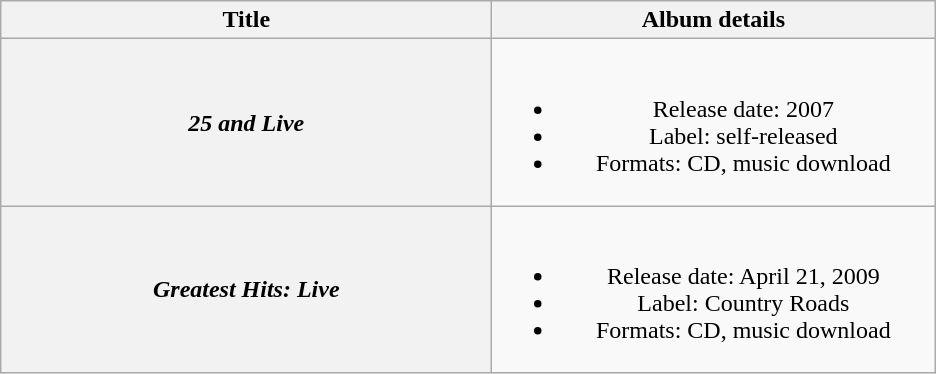<table class="wikitable plainrowheaders" style="text-align:center;">
<tr>
<th style="width:20em;">Title</th>
<th style="width:18em;">Album details</th>
</tr>
<tr>
<th scope="row"><em>25 and Live</em></th>
<td><br><ul><li>Release date: 2007</li><li>Label: self-released</li><li>Formats: CD, music download</li></ul></td>
</tr>
<tr>
<th scope="row"><em>Greatest Hits: Live</em></th>
<td><br><ul><li>Release date: April 21, 2009</li><li>Label: Country Roads</li><li>Formats: CD, music download</li></ul></td>
</tr>
</table>
